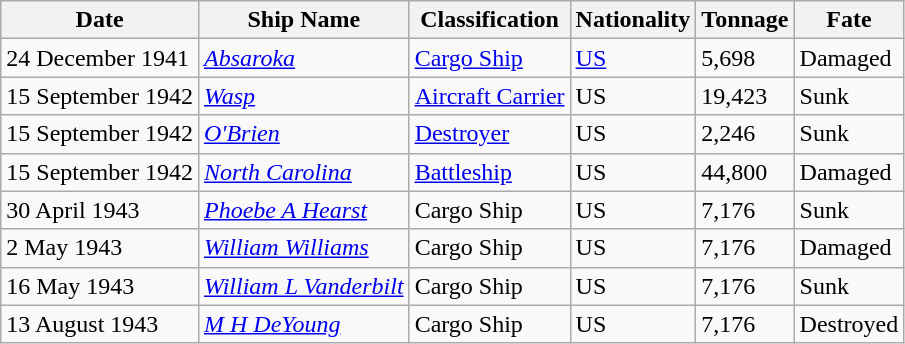<table class="wikitable">
<tr>
<th>Date</th>
<th>Ship Name</th>
<th>Classification</th>
<th>Nationality</th>
<th>Tonnage</th>
<th>Fate</th>
</tr>
<tr>
<td>24 December 1941</td>
<td><em><a href='#'>Absaroka</a></em></td>
<td><a href='#'>Cargo Ship</a></td>
<td><a href='#'>US</a></td>
<td>5,698</td>
<td>Damaged</td>
</tr>
<tr>
<td>15 September 1942</td>
<td><em><a href='#'>Wasp</a></em></td>
<td><a href='#'>Aircraft Carrier</a></td>
<td>US</td>
<td>19,423</td>
<td>Sunk</td>
</tr>
<tr>
<td>15 September 1942</td>
<td><a href='#'><em>O'Brien</em></a></td>
<td><a href='#'>Destroyer</a></td>
<td>US</td>
<td>2,246</td>
<td>Sunk</td>
</tr>
<tr>
<td>15 September 1942</td>
<td><em><a href='#'>North Carolina</a></em></td>
<td><a href='#'>Battleship</a></td>
<td>US</td>
<td>44,800</td>
<td>Damaged</td>
</tr>
<tr>
<td>30 April 1943</td>
<td><em><a href='#'>Phoebe A Hearst</a></em></td>
<td>Cargo Ship</td>
<td>US</td>
<td>7,176</td>
<td>Sunk</td>
</tr>
<tr>
<td>2 May 1943</td>
<td><em><a href='#'>William Williams</a></em></td>
<td>Cargo Ship</td>
<td>US</td>
<td>7,176</td>
<td>Damaged</td>
</tr>
<tr>
<td>16 May 1943</td>
<td><em><a href='#'>William L Vanderbilt</a></em></td>
<td>Cargo Ship</td>
<td>US</td>
<td>7,176</td>
<td>Sunk</td>
</tr>
<tr>
<td>13 August 1943</td>
<td><em><a href='#'>M H DeYoung</a></em></td>
<td>Cargo Ship</td>
<td>US</td>
<td>7,176</td>
<td>Destroyed</td>
</tr>
</table>
